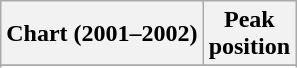<table class="wikitable sortable plainrowheaders" style="text-align:center">
<tr>
<th scope="col">Chart (2001–2002)</th>
<th scope="col">Peak<br>position</th>
</tr>
<tr>
</tr>
<tr>
</tr>
<tr>
</tr>
</table>
